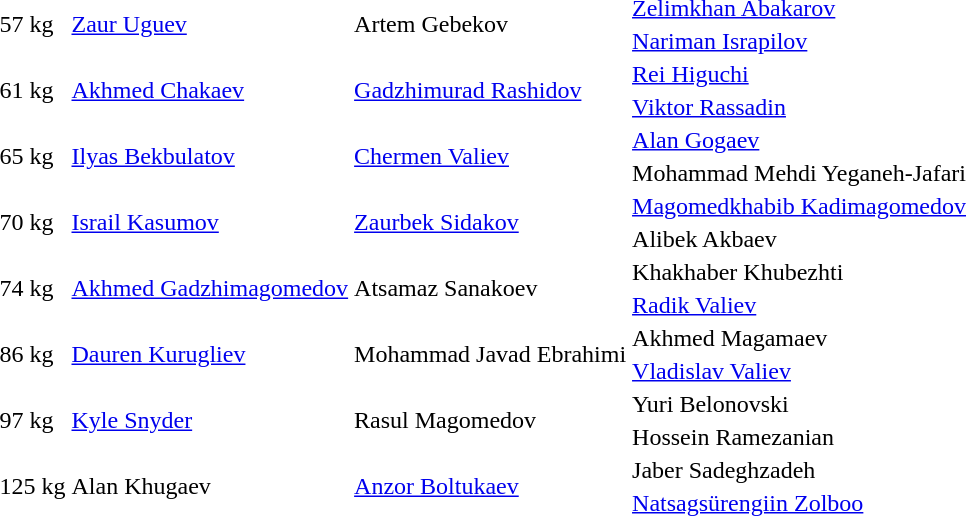<table>
<tr>
<td rowspan=2>57 kg<br></td>
<td rowspan=2> <a href='#'>Zaur Uguev</a></td>
<td rowspan=2> Artem Gebekov</td>
<td> <a href='#'>Zelimkhan Abakarov</a></td>
</tr>
<tr>
<td> <a href='#'>Nariman Israpilov</a></td>
</tr>
<tr>
<td rowspan=2>61 kg<br></td>
<td rowspan=2> <a href='#'>Akhmed Chakaev</a></td>
<td rowspan=2> <a href='#'>Gadzhimurad Rashidov</a></td>
<td> <a href='#'>Rei Higuchi</a></td>
</tr>
<tr>
<td> <a href='#'>Viktor Rassadin</a></td>
</tr>
<tr>
<td rowspan=2>65 kg<br></td>
<td rowspan=2> <a href='#'>Ilyas Bekbulatov</a></td>
<td rowspan=2> <a href='#'>Chermen Valiev</a></td>
<td> <a href='#'>Alan Gogaev</a></td>
</tr>
<tr>
<td> Mohammad Mehdi Yeganeh-Jafari</td>
</tr>
<tr>
<td rowspan=2>70 kg<br></td>
<td rowspan=2><a href='#'>Israil Kasumov</a></td>
<td rowspan=2> <a href='#'>Zaurbek Sidakov</a></td>
<td> <a href='#'>Magomedkhabib Kadimagomedov</a></td>
</tr>
<tr>
<td> Alibek Akbaev</td>
</tr>
<tr>
<td rowspan=2>74 kg<br></td>
<td rowspan=2> <a href='#'>Akhmed Gadzhimagomedov</a></td>
<td rowspan=2> Atsamaz Sanakoev</td>
<td> Khakhaber Khubezhti</td>
</tr>
<tr>
<td> <a href='#'>Radik Valiev</a></td>
</tr>
<tr>
<td rowspan=2>86 kg<br></td>
<td rowspan=2> <a href='#'>Dauren Kurugliev</a></td>
<td rowspan=2> Mohammad Javad Ebrahimi</td>
<td> Akhmed Magamaev</td>
</tr>
<tr>
<td> <a href='#'>Vladislav Valiev</a></td>
</tr>
<tr>
<td rowspan=2>97 kg<br></td>
<td rowspan=2> <a href='#'>Kyle Snyder</a></td>
<td rowspan=2> Rasul Magomedov</td>
<td> Yuri Belonovski</td>
</tr>
<tr>
<td> Hossein Ramezanian</td>
</tr>
<tr>
<td rowspan=2>125 kg<br></td>
<td rowspan=2> Alan Khugaev</td>
<td rowspan=2> <a href='#'>Anzor Boltukaev</a></td>
<td> Jaber Sadeghzadeh</td>
</tr>
<tr>
<td> <a href='#'>Natsagsürengiin Zolboo</a></td>
</tr>
</table>
